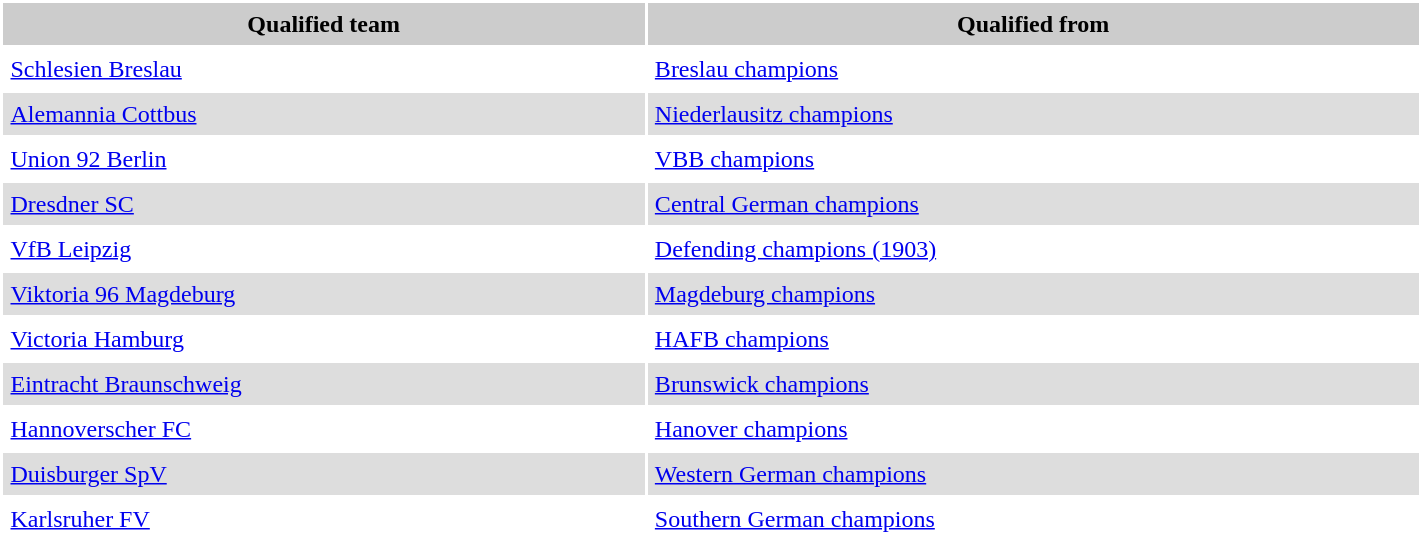<table style="border:1px solid #BBBBB; background:#FFFFFF;" cellpadding="5" cellspacing="2" width="75%">
<tr style="background:#CCCCCC; font-weight:bold">
<th>Qualified team</th>
<th>Qualified from</th>
</tr>
<tr>
<td><a href='#'>Schlesien Breslau</a></td>
<td><a href='#'>Breslau champions</a></td>
</tr>
<tr style="background:#DDDDDD">
<td><a href='#'>Alemannia Cottbus</a></td>
<td><a href='#'>Niederlausitz champions</a></td>
</tr>
<tr>
<td><a href='#'>Union 92 Berlin</a></td>
<td><a href='#'>VBB champions</a></td>
</tr>
<tr style="background:#DDDDDD">
<td><a href='#'>Dresdner SC</a></td>
<td><a href='#'>Central German champions</a></td>
</tr>
<tr>
<td><a href='#'>VfB Leipzig</a></td>
<td><a href='#'>Defending champions (1903)</a></td>
</tr>
<tr style="background:#DDDDDD">
<td><a href='#'>Viktoria 96 Magdeburg</a></td>
<td><a href='#'>Magdeburg champions</a></td>
</tr>
<tr>
<td><a href='#'>Victoria Hamburg</a></td>
<td><a href='#'>HAFB champions</a></td>
</tr>
<tr style="background:#DDDDDD">
<td><a href='#'>Eintracht Braunschweig</a></td>
<td><a href='#'>Brunswick champions</a></td>
</tr>
<tr>
<td><a href='#'>Hannoverscher FC</a></td>
<td><a href='#'>Hanover champions</a></td>
</tr>
<tr style="background:#DDDDDD">
<td><a href='#'>Duisburger SpV</a></td>
<td><a href='#'>Western German champions</a></td>
</tr>
<tr>
<td><a href='#'>Karlsruher FV</a></td>
<td><a href='#'>Southern German champions</a></td>
</tr>
</table>
